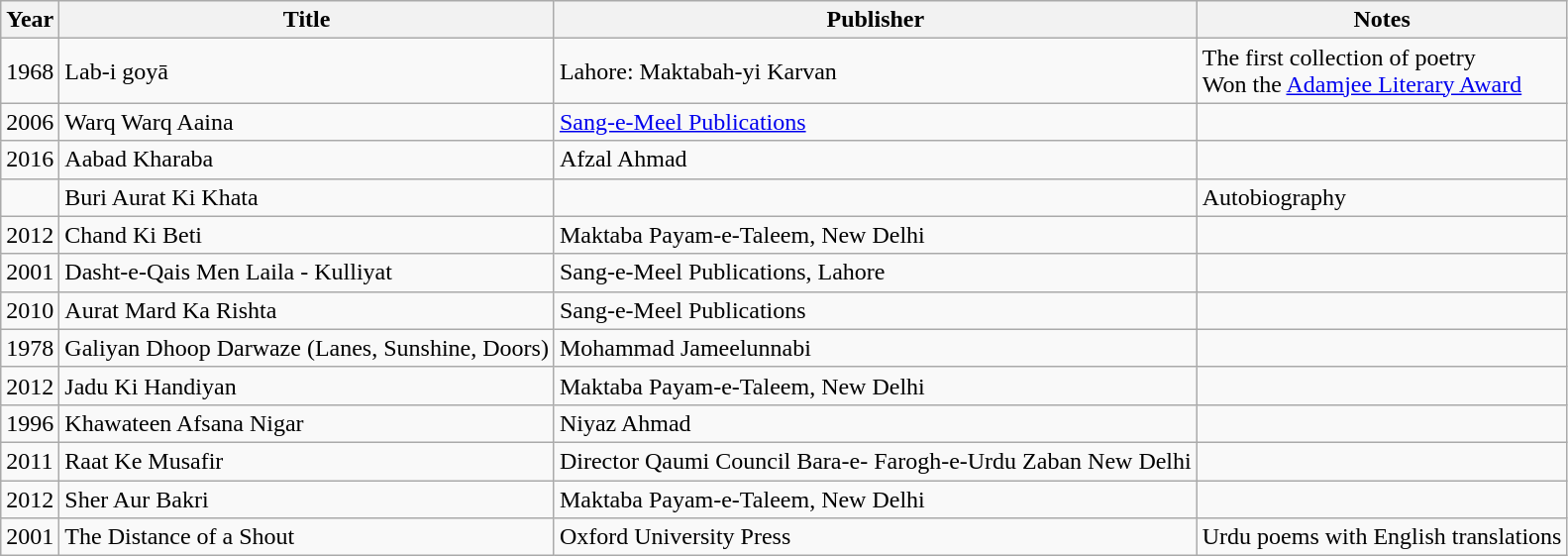<table class="wikitable sortable">
<tr>
<th>Year</th>
<th>Title</th>
<th>Publisher</th>
<th>Notes</th>
</tr>
<tr>
<td>1968</td>
<td>Lab-i goyā</td>
<td>Lahore: Maktabah-yi Karvan</td>
<td>The first collection of poetry<br>Won the <a href='#'>Adamjee Literary Award</a></td>
</tr>
<tr>
<td>2006</td>
<td>Warq Warq Aaina</td>
<td><a href='#'>Sang-e-Meel Publications</a></td>
<td></td>
</tr>
<tr>
<td>2016</td>
<td>Aabad Kharaba</td>
<td>Afzal Ahmad</td>
<td></td>
</tr>
<tr>
<td></td>
<td>Buri Aurat Ki Khata</td>
<td></td>
<td>Autobiography</td>
</tr>
<tr>
<td>2012</td>
<td>Chand Ki Beti</td>
<td>Maktaba Payam-e-Taleem, New Delhi</td>
<td></td>
</tr>
<tr>
<td>2001</td>
<td>Dasht-e-Qais Men Laila - Kulliyat</td>
<td>Sang-e-Meel Publications, Lahore</td>
<td></td>
</tr>
<tr>
<td>2010</td>
<td>Aurat Mard Ka Rishta</td>
<td>Sang-e-Meel Publications</td>
<td></td>
</tr>
<tr>
<td>1978</td>
<td>Galiyan Dhoop Darwaze (Lanes, Sunshine, Doors)</td>
<td>Mohammad Jameelunnabi</td>
<td></td>
</tr>
<tr>
<td>2012</td>
<td>Jadu Ki Handiyan</td>
<td>Maktaba Payam-e-Taleem, New Delhi</td>
<td></td>
</tr>
<tr>
<td>1996</td>
<td>Khawateen Afsana Nigar</td>
<td>Niyaz Ahmad</td>
<td></td>
</tr>
<tr>
<td>2011</td>
<td>Raat Ke Musafir</td>
<td>Director Qaumi Council Bara-e- Farogh-e-Urdu Zaban New Delhi</td>
<td></td>
</tr>
<tr>
<td>2012</td>
<td>Sher Aur Bakri</td>
<td>Maktaba Payam-e-Taleem, New Delhi</td>
<td></td>
</tr>
<tr>
<td>2001</td>
<td>The Distance of a Shout</td>
<td>Oxford University Press</td>
<td>Urdu poems with English translations</td>
</tr>
</table>
